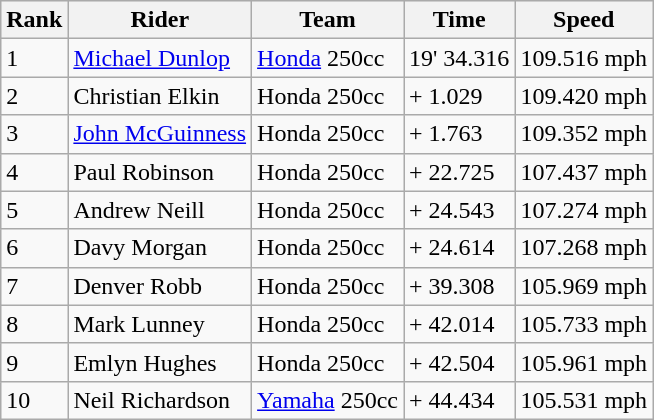<table class="wikitable">
<tr style="background:#efefef;">
<th>Rank</th>
<th>Rider</th>
<th>Team</th>
<th>Time</th>
<th>Speed</th>
</tr>
<tr>
<td>1</td>
<td> <a href='#'>Michael Dunlop</a></td>
<td><a href='#'>Honda</a> 250cc</td>
<td>19' 34.316</td>
<td>109.516 mph</td>
</tr>
<tr>
<td>2</td>
<td> Christian Elkin</td>
<td>Honda 250cc</td>
<td>+ 1.029</td>
<td>109.420 mph</td>
</tr>
<tr>
<td>3</td>
<td> <a href='#'>John McGuinness</a></td>
<td>Honda 250cc</td>
<td>+ 1.763</td>
<td>109.352 mph</td>
</tr>
<tr>
<td>4</td>
<td> Paul Robinson</td>
<td>Honda 250cc</td>
<td>+ 22.725</td>
<td>107.437 mph</td>
</tr>
<tr>
<td>5</td>
<td> Andrew Neill</td>
<td>Honda 250cc</td>
<td>+ 24.543</td>
<td>107.274 mph</td>
</tr>
<tr>
<td>6</td>
<td> Davy Morgan</td>
<td>Honda 250cc</td>
<td>+ 24.614</td>
<td>107.268 mph</td>
</tr>
<tr>
<td>7</td>
<td> Denver Robb</td>
<td>Honda 250cc</td>
<td>+ 39.308</td>
<td>105.969 mph</td>
</tr>
<tr>
<td>8</td>
<td> Mark Lunney</td>
<td>Honda 250cc</td>
<td>+ 42.014</td>
<td>105.733 mph</td>
</tr>
<tr>
<td>9</td>
<td> Emlyn Hughes</td>
<td>Honda 250cc</td>
<td>+ 42.504</td>
<td>105.961 mph</td>
</tr>
<tr>
<td>10</td>
<td> Neil Richardson</td>
<td><a href='#'>Yamaha</a> 250cc</td>
<td>+ 44.434</td>
<td>105.531 mph</td>
</tr>
</table>
